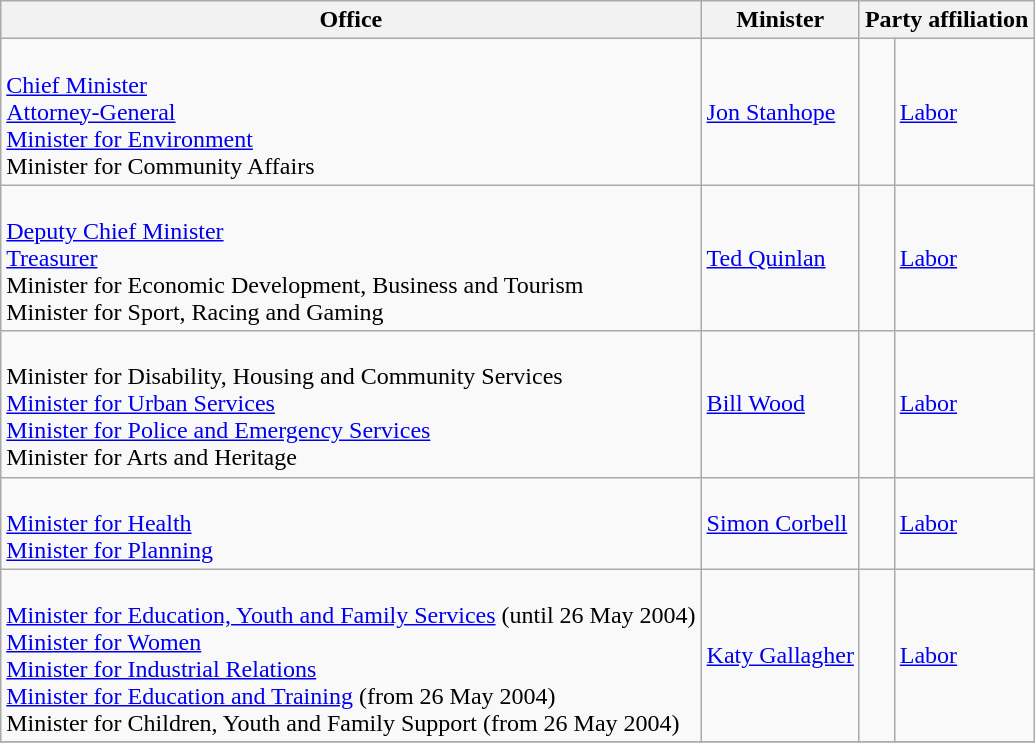<table class="wikitable">
<tr>
<th>Office</th>
<th>Minister</th>
<th colspan=2>Party affiliation</th>
</tr>
<tr>
<td><br><a href='#'>Chief Minister</a><br>
<a href='#'>Attorney-General</a><br>
<a href='#'>Minister for Environment</a><br>
Minister for Community Affairs</td>
<td><a href='#'>Jon Stanhope</a></td>
<td> </td>
<td><a href='#'>Labor</a></td>
</tr>
<tr>
<td><br><a href='#'>Deputy Chief Minister</a><br>
<a href='#'>Treasurer</a><br>
Minister for Economic Development, Business and Tourism<br>
Minister for Sport, Racing and Gaming<br></td>
<td><a href='#'>Ted Quinlan</a></td>
<td> </td>
<td><a href='#'>Labor</a></td>
</tr>
<tr>
<td><br>Minister for Disability, Housing and Community Services<br>
<a href='#'>Minister for Urban Services</a><br>
<a href='#'>Minister for Police and Emergency Services</a><br>
Minister for Arts and Heritage</td>
<td><a href='#'>Bill Wood</a></td>
<td> </td>
<td><a href='#'>Labor</a></td>
</tr>
<tr>
<td><br><a href='#'>Minister for Health</a><br>
<a href='#'>Minister for Planning</a><br></td>
<td><a href='#'>Simon Corbell</a></td>
<td> </td>
<td><a href='#'>Labor</a></td>
</tr>
<tr>
<td><br><a href='#'>Minister for Education, Youth and Family Services</a> (until 26 May 2004)<br>
<a href='#'>Minister for Women</a><br>
<a href='#'>Minister for Industrial Relations</a><br>
<a href='#'>Minister for Education and Training</a> (from 26 May 2004)<br>
Minister for Children, Youth and Family Support (from 26 May 2004)</td>
<td><a href='#'>Katy Gallagher</a></td>
<td> </td>
<td><a href='#'>Labor</a></td>
</tr>
<tr>
</tr>
</table>
